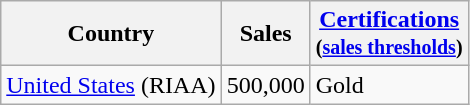<table class="wikitable">
<tr>
<th>Country</th>
<th>Sales</th>
<th><a href='#'>Certifications</a><br><small>(<a href='#'>sales thresholds</a>)</small></th>
</tr>
<tr>
<td><a href='#'>United States</a> (RIAA)</td>
<td>500,000</td>
<td>Gold</td>
</tr>
</table>
